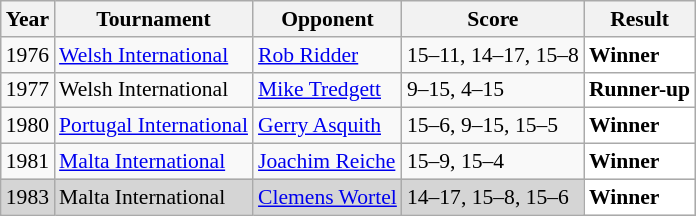<table class="sortable wikitable" style="font-size: 90%;">
<tr>
<th>Year</th>
<th>Tournament</th>
<th>Opponent</th>
<th>Score</th>
<th>Result</th>
</tr>
<tr>
<td align="center">1976</td>
<td align="left"><a href='#'>Welsh International</a></td>
<td align="left"> <a href='#'>Rob Ridder</a></td>
<td align="left">15–11, 14–17, 15–8</td>
<td style="text-align:left; background: white"> <strong>Winner</strong></td>
</tr>
<tr>
<td align="center">1977</td>
<td align="left">Welsh International</td>
<td align="left"> <a href='#'>Mike Tredgett</a></td>
<td align="left">9–15, 4–15</td>
<td style="text-align:left; background: white"> <strong>Runner-up</strong></td>
</tr>
<tr>
<td align="center">1980</td>
<td align="left"><a href='#'>Portugal International</a></td>
<td align="left"> <a href='#'>Gerry Asquith</a></td>
<td align="left">15–6, 9–15, 15–5</td>
<td style="text-align:left; background: white"> <strong>Winner</strong></td>
</tr>
<tr>
<td align="center">1981</td>
<td align="left"><a href='#'>Malta International</a></td>
<td align="left"> <a href='#'>Joachim Reiche</a></td>
<td align="left">15–9, 15–4</td>
<td style="text-align:left; background: white"> <strong>Winner</strong></td>
</tr>
<tr style="background:#D5D5D5">
<td align="center">1983</td>
<td align="left">Malta International</td>
<td align="left"> <a href='#'>Clemens Wortel</a></td>
<td align="left">14–17, 15–8, 15–6</td>
<td style="text-align:left; background: white"> <strong>Winner</strong></td>
</tr>
</table>
